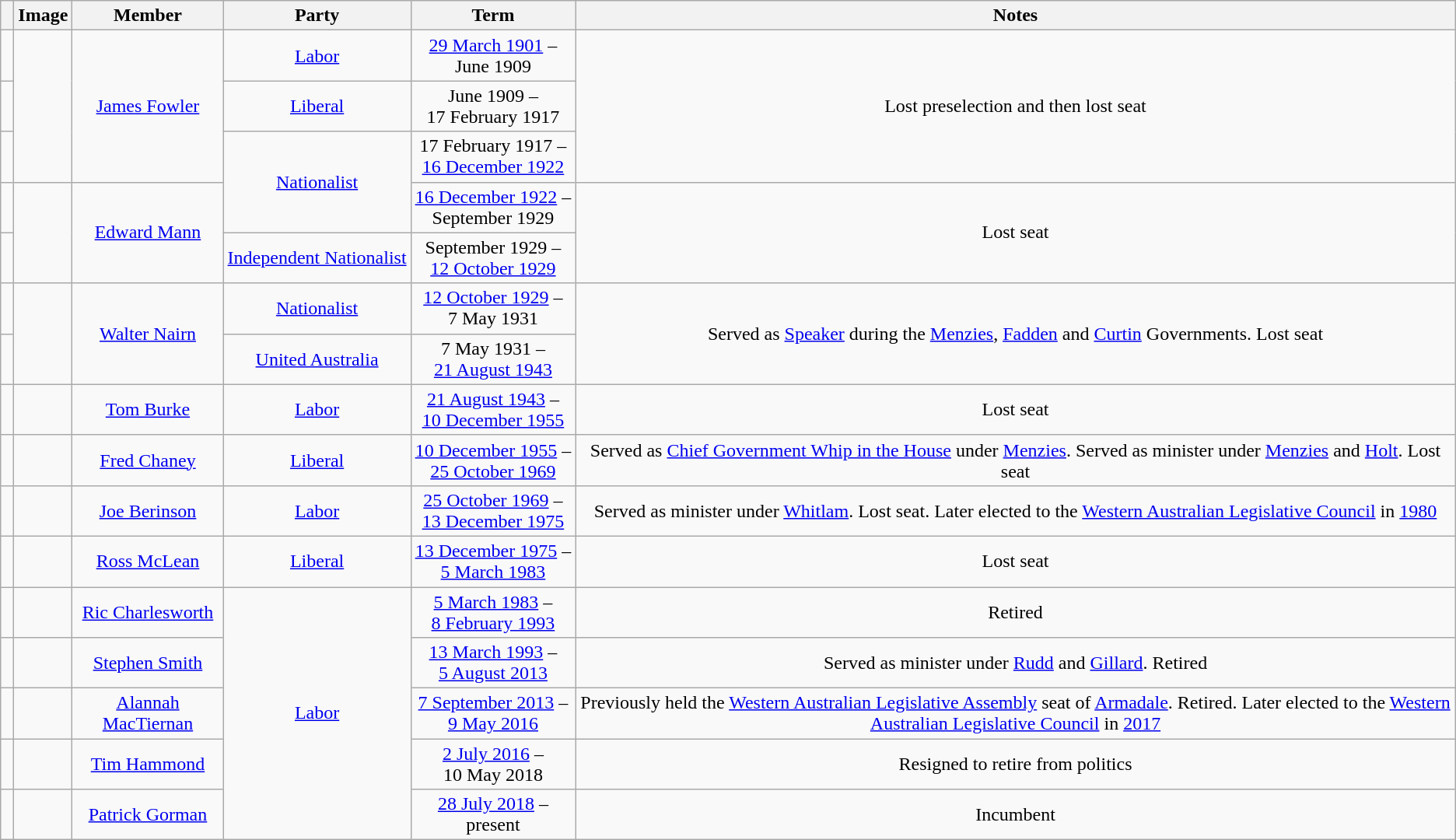<table class=wikitable style="text-align:center">
<tr>
<th></th>
<th>Image</th>
<th>Member</th>
<th>Party</th>
<th>Term</th>
<th>Notes</th>
</tr>
<tr>
<td> </td>
<td rowspan=3></td>
<td rowspan=3><a href='#'>James Fowler</a><br></td>
<td><a href='#'>Labor</a></td>
<td nowrap><a href='#'>29 March 1901</a> –<br>June 1909</td>
<td rowspan=3>Lost preselection and then lost seat</td>
</tr>
<tr>
<td> </td>
<td nowrap><a href='#'>Liberal</a></td>
<td nowrap>June 1909 –<br>17 February 1917</td>
</tr>
<tr>
<td> </td>
<td rowspan="2"><a href='#'>Nationalist</a></td>
<td nowrap>17 February 1917 –<br><a href='#'>16 December 1922</a></td>
</tr>
<tr>
<td> </td>
<td rowspan=2></td>
<td rowspan=2><a href='#'>Edward Mann</a><br></td>
<td nowrap><a href='#'>16 December 1922</a> –<br>September 1929</td>
<td rowspan=2>Lost seat</td>
</tr>
<tr>
<td> </td>
<td nowrap><a href='#'>Independent Nationalist</a></td>
<td nowrap>September 1929 –<br><a href='#'>12 October 1929</a></td>
</tr>
<tr>
<td> </td>
<td rowspan=2></td>
<td rowspan=2><a href='#'>Walter Nairn</a><br></td>
<td><a href='#'>Nationalist</a></td>
<td nowrap><a href='#'>12 October 1929</a> –<br>7 May 1931</td>
<td rowspan=2>Served as <a href='#'>Speaker</a> during the <a href='#'>Menzies</a>, <a href='#'>Fadden</a> and <a href='#'>Curtin</a> Governments. Lost seat</td>
</tr>
<tr>
<td> </td>
<td nowrap><a href='#'>United Australia</a></td>
<td nowrap>7 May 1931 –<br><a href='#'>21 August 1943</a></td>
</tr>
<tr>
<td> </td>
<td></td>
<td><a href='#'>Tom Burke</a><br></td>
<td><a href='#'>Labor</a></td>
<td nowrap><a href='#'>21 August 1943</a> –<br><a href='#'>10 December 1955</a></td>
<td>Lost seat</td>
</tr>
<tr>
<td> </td>
<td></td>
<td><a href='#'>Fred Chaney</a><br></td>
<td><a href='#'>Liberal</a></td>
<td nowrap><a href='#'>10 December 1955</a> –<br><a href='#'>25 October 1969</a></td>
<td>Served as <a href='#'>Chief Government Whip in the House</a> under <a href='#'>Menzies</a>. Served as minister under <a href='#'>Menzies</a> and <a href='#'>Holt</a>. Lost seat</td>
</tr>
<tr>
<td> </td>
<td></td>
<td><a href='#'>Joe Berinson</a><br></td>
<td><a href='#'>Labor</a></td>
<td nowrap><a href='#'>25 October 1969</a> –<br><a href='#'>13 December 1975</a></td>
<td>Served as minister under <a href='#'>Whitlam</a>. Lost seat. Later elected to the <a href='#'>Western Australian Legislative Council</a> in <a href='#'>1980</a></td>
</tr>
<tr>
<td> </td>
<td></td>
<td><a href='#'>Ross McLean</a><br></td>
<td><a href='#'>Liberal</a></td>
<td nowrap><a href='#'>13 December 1975</a> –<br><a href='#'>5 March 1983</a></td>
<td>Lost seat</td>
</tr>
<tr>
<td> </td>
<td></td>
<td><a href='#'>Ric Charlesworth</a><br></td>
<td rowspan="5"><a href='#'>Labor</a></td>
<td nowrap><a href='#'>5 March 1983</a> –<br><a href='#'>8 February 1993</a></td>
<td>Retired</td>
</tr>
<tr>
<td> </td>
<td></td>
<td><a href='#'>Stephen Smith</a><br></td>
<td nowrap><a href='#'>13 March 1993</a> –<br><a href='#'>5 August 2013</a></td>
<td>Served as minister under <a href='#'>Rudd</a> and <a href='#'>Gillard</a>. Retired</td>
</tr>
<tr>
<td> </td>
<td></td>
<td><a href='#'>Alannah MacTiernan</a><br></td>
<td nowrap><a href='#'>7 September 2013</a> –<br><a href='#'>9 May 2016</a></td>
<td>Previously held the <a href='#'>Western Australian Legislative Assembly</a> seat of <a href='#'>Armadale</a>. Retired. Later elected to the <a href='#'>Western Australian Legislative Council</a> in <a href='#'>2017</a></td>
</tr>
<tr>
<td> </td>
<td></td>
<td><a href='#'>Tim Hammond</a><br></td>
<td nowrap><a href='#'>2 July 2016</a> –<br>10 May 2018</td>
<td>Resigned to retire from politics</td>
</tr>
<tr>
<td> </td>
<td></td>
<td><a href='#'>Patrick Gorman</a><br></td>
<td nowrap><a href='#'>28 July 2018</a> –<br>present</td>
<td>Incumbent</td>
</tr>
</table>
